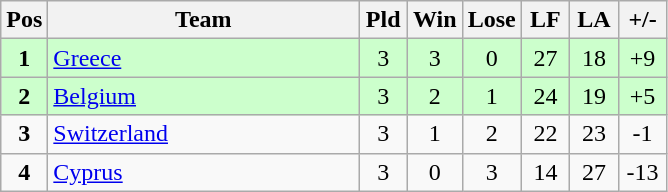<table class="wikitable" style="font-size: 100%">
<tr>
<th width=20>Pos</th>
<th width=200>Team</th>
<th width=25>Pld</th>
<th width=25>Win</th>
<th width=25>Lose</th>
<th width=25>LF</th>
<th width=25>LA</th>
<th width=25>+/-</th>
</tr>
<tr align=center style="background: #ccffcc;">
<td><strong>1</strong></td>
<td align="left"> <a href='#'>Greece</a></td>
<td>3</td>
<td>3</td>
<td>0</td>
<td>27</td>
<td>18</td>
<td>+9</td>
</tr>
<tr align=center style="background: #ccffcc;">
<td><strong>2</strong></td>
<td align="left"> <a href='#'>Belgium</a></td>
<td>3</td>
<td>2</td>
<td>1</td>
<td>24</td>
<td>19</td>
<td>+5</td>
</tr>
<tr align=center>
<td><strong>3</strong></td>
<td align="left"> <a href='#'>Switzerland</a></td>
<td>3</td>
<td>1</td>
<td>2</td>
<td>22</td>
<td>23</td>
<td>-1</td>
</tr>
<tr align=center>
<td><strong>4</strong></td>
<td align="left"> <a href='#'>Cyprus</a></td>
<td>3</td>
<td>0</td>
<td>3</td>
<td>14</td>
<td>27</td>
<td>-13</td>
</tr>
</table>
